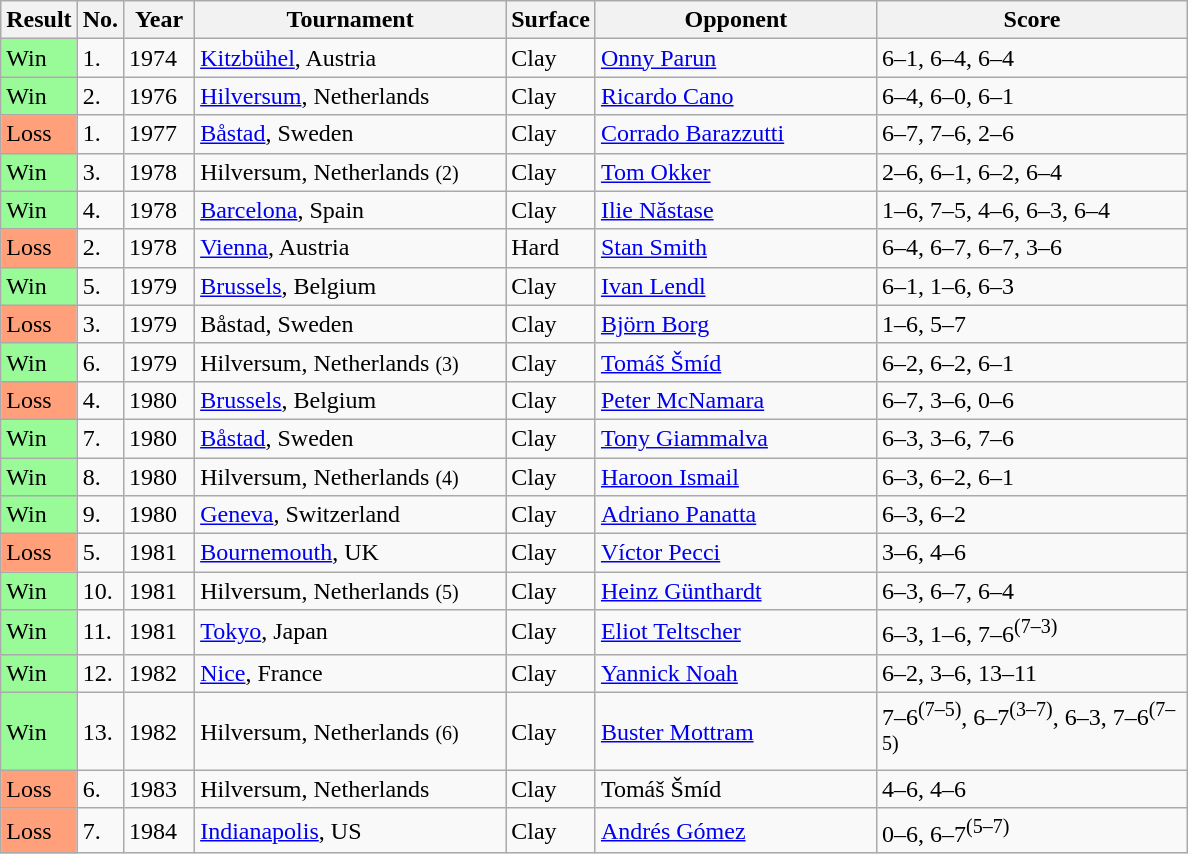<table class="sortable wikitable">
<tr>
<th style="width:40px">Result</th>
<th style="width:20px">No.</th>
<th style="width:40px">Year</th>
<th style="width:200px">Tournament</th>
<th style="width:50px">Surface</th>
<th style="width:180px">Opponent</th>
<th style="width:200px" class="unsortable">Score</th>
</tr>
<tr>
<td style="background:#98fb98;">Win</td>
<td>1.</td>
<td>1974</td>
<td><a href='#'>Kitzbühel</a>, Austria</td>
<td>Clay</td>
<td> <a href='#'>Onny Parun</a></td>
<td>6–1, 6–4, 6–4</td>
</tr>
<tr>
<td style="background:#98fb98;">Win</td>
<td>2.</td>
<td>1976</td>
<td><a href='#'>Hilversum</a>, Netherlands</td>
<td>Clay</td>
<td> <a href='#'>Ricardo Cano</a></td>
<td>6–4, 6–0, 6–1</td>
</tr>
<tr>
<td style="background:#ffa07a;">Loss</td>
<td>1.</td>
<td>1977</td>
<td><a href='#'>Båstad</a>, Sweden</td>
<td>Clay</td>
<td> <a href='#'>Corrado Barazzutti</a></td>
<td>6–7, 7–6, 2–6</td>
</tr>
<tr>
<td style="background:#98fb98;">Win</td>
<td>3.</td>
<td>1978</td>
<td>Hilversum, Netherlands <small>(2)</small></td>
<td>Clay</td>
<td> <a href='#'>Tom Okker</a></td>
<td>2–6, 6–1, 6–2, 6–4</td>
</tr>
<tr>
<td style="background:#98fb98;">Win</td>
<td>4.</td>
<td>1978</td>
<td><a href='#'>Barcelona</a>, Spain</td>
<td>Clay</td>
<td> <a href='#'>Ilie Năstase</a></td>
<td>1–6, 7–5, 4–6, 6–3, 6–4</td>
</tr>
<tr>
<td style="background:#ffa07a;">Loss</td>
<td>2.</td>
<td>1978</td>
<td><a href='#'>Vienna</a>, Austria</td>
<td>Hard</td>
<td> <a href='#'>Stan Smith</a></td>
<td>6–4, 6–7, 6–7, 3–6</td>
</tr>
<tr>
<td style="background:#98fb98;">Win</td>
<td>5.</td>
<td>1979</td>
<td><a href='#'>Brussels</a>, Belgium</td>
<td>Clay</td>
<td> <a href='#'>Ivan Lendl</a></td>
<td>6–1, 1–6, 6–3</td>
</tr>
<tr>
<td style="background:#ffa07a;">Loss</td>
<td>3.</td>
<td>1979</td>
<td>Båstad, Sweden</td>
<td>Clay</td>
<td> <a href='#'>Björn Borg</a></td>
<td>1–6, 5–7</td>
</tr>
<tr>
<td style="background:#98fb98;">Win</td>
<td>6.</td>
<td>1979</td>
<td>Hilversum, Netherlands <small>(3)</small></td>
<td>Clay</td>
<td> <a href='#'>Tomáš Šmíd</a></td>
<td>6–2, 6–2, 6–1</td>
</tr>
<tr>
<td style="background:#ffa07a;">Loss</td>
<td>4.</td>
<td>1980</td>
<td><a href='#'>Brussels</a>, Belgium</td>
<td>Clay</td>
<td> <a href='#'>Peter McNamara</a></td>
<td>6–7, 3–6, 0–6</td>
</tr>
<tr>
<td style="background:#98fb98;">Win</td>
<td>7.</td>
<td>1980</td>
<td><a href='#'>Båstad</a>, Sweden</td>
<td>Clay</td>
<td> <a href='#'>Tony Giammalva</a></td>
<td>6–3, 3–6, 7–6</td>
</tr>
<tr>
<td style="background:#98fb98;">Win</td>
<td>8.</td>
<td>1980</td>
<td>Hilversum, Netherlands <small>(4)</small></td>
<td>Clay</td>
<td> <a href='#'>Haroon Ismail</a></td>
<td>6–3, 6–2, 6–1</td>
</tr>
<tr>
<td style="background:#98fb98;">Win</td>
<td>9.</td>
<td>1980</td>
<td><a href='#'>Geneva</a>, Switzerland</td>
<td>Clay</td>
<td> <a href='#'>Adriano Panatta</a></td>
<td>6–3, 6–2</td>
</tr>
<tr>
<td style="background:#ffa07a;">Loss</td>
<td>5.</td>
<td>1981</td>
<td><a href='#'>Bournemouth</a>, UK</td>
<td>Clay</td>
<td> <a href='#'>Víctor Pecci</a></td>
<td>3–6, 4–6</td>
</tr>
<tr>
<td style="background:#98fb98;">Win</td>
<td>10.</td>
<td>1981</td>
<td>Hilversum, Netherlands <small>(5)</small></td>
<td>Clay</td>
<td> <a href='#'>Heinz Günthardt</a></td>
<td>6–3, 6–7, 6–4</td>
</tr>
<tr>
<td style="background:#98fb98;">Win</td>
<td>11.</td>
<td>1981</td>
<td><a href='#'>Tokyo</a>, Japan</td>
<td>Clay</td>
<td> <a href='#'>Eliot Teltscher</a></td>
<td>6–3, 1–6, 7–6<sup>(7–3)</sup></td>
</tr>
<tr>
<td style="background:#98fb98;">Win</td>
<td>12.</td>
<td>1982</td>
<td><a href='#'>Nice</a>, France</td>
<td>Clay</td>
<td> <a href='#'>Yannick Noah</a></td>
<td>6–2, 3–6, 13–11</td>
</tr>
<tr>
<td style="background:#98fb98;">Win</td>
<td>13.</td>
<td>1982</td>
<td>Hilversum, Netherlands <small>(6)</small></td>
<td>Clay</td>
<td> <a href='#'>Buster Mottram</a></td>
<td>7–6<sup>(7–5)</sup>, 6–7<sup>(3–7)</sup>, 6–3, 7–6<sup>(7–5)</sup></td>
</tr>
<tr>
<td style="background:#ffa07a;">Loss</td>
<td>6.</td>
<td>1983</td>
<td>Hilversum, Netherlands</td>
<td>Clay</td>
<td> Tomáš Šmíd</td>
<td>4–6, 4–6</td>
</tr>
<tr>
<td style="background:#ffa07a;">Loss</td>
<td>7.</td>
<td>1984</td>
<td><a href='#'>Indianapolis</a>, US</td>
<td>Clay</td>
<td> <a href='#'>Andrés Gómez</a></td>
<td>0–6, 6–7<sup>(5–7)</sup></td>
</tr>
</table>
